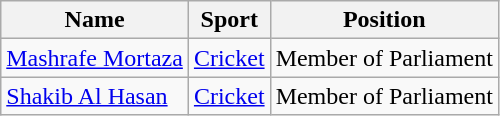<table class="wikitable sortable">
<tr>
<th>Name</th>
<th>Sport</th>
<th>Position</th>
</tr>
<tr>
<td data-sort-value="Mortaza,Mashrafe"><a href='#'>Mashrafe Mortaza</a></td>
<td><a href='#'>Cricket</a></td>
<td>Member of Parliament</td>
</tr>
<tr>
<td data-sort-value="Al Hasan,Shakib"><a href='#'>Shakib Al Hasan</a></td>
<td><a href='#'>Cricket</a></td>
<td>Member of Parliament</td>
</tr>
</table>
